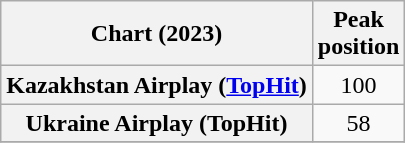<table class="wikitable sortable plainrowheaders" style="text-align:center">
<tr>
<th scope="col">Chart (2023)</th>
<th scope="col">Peak<br>position</th>
</tr>
<tr>
<th scope="row">Kazakhstan Airplay (<a href='#'>TopHit</a>)</th>
<td>100</td>
</tr>
<tr>
<th scope="row">Ukraine Airplay (TopHit)</th>
<td>58</td>
</tr>
<tr>
</tr>
</table>
